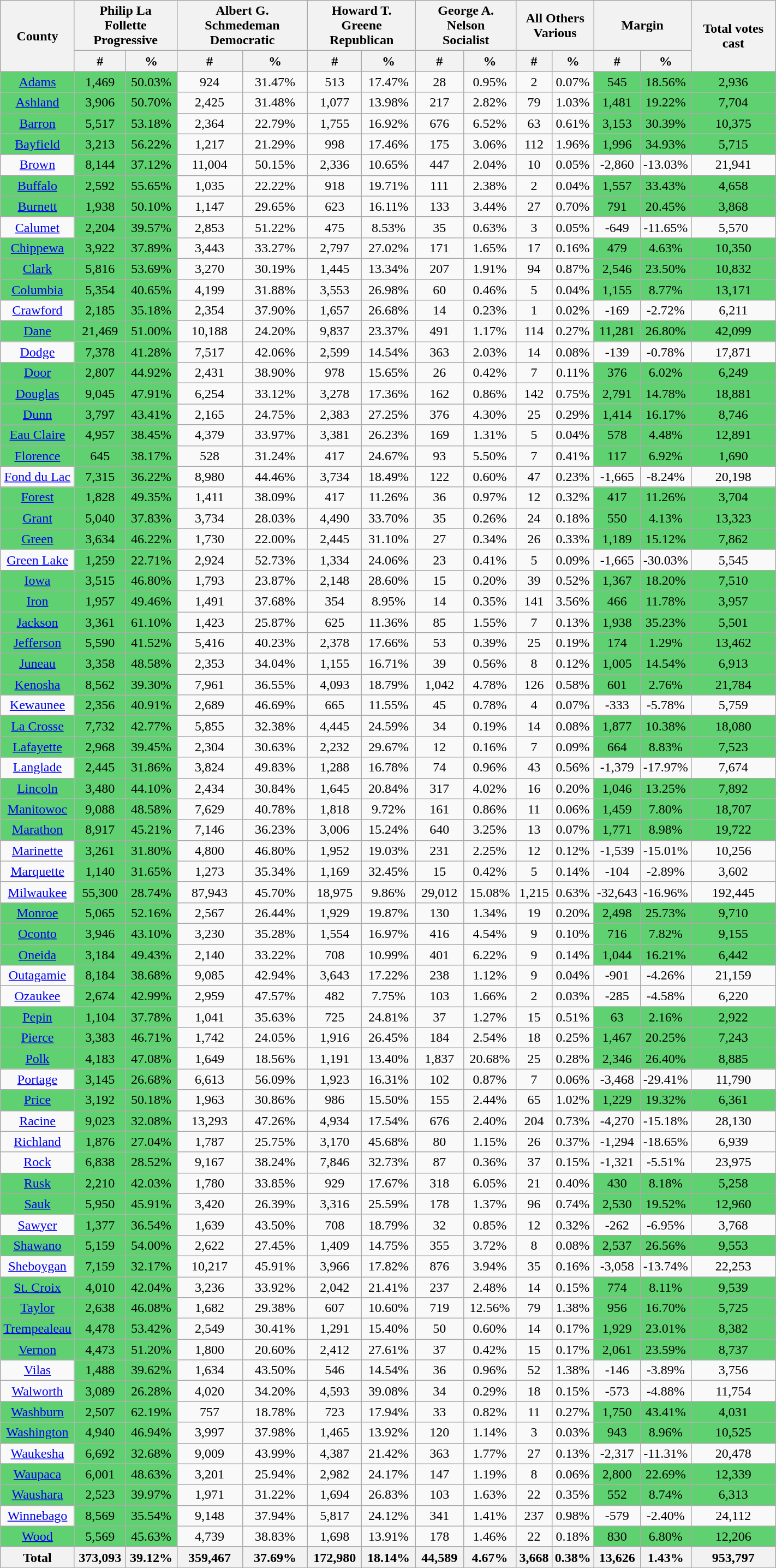<table width="75%" class="wikitable sortable" style="text-align:center">
<tr>
<th rowspan="2" style="text-align:center;">County</th>
<th colspan="2" style="text-align:center;">Philip La Follette<br>Progressive</th>
<th colspan="2" style="text-align:center;">Albert G. Schmedeman<br>Democratic</th>
<th colspan="2" style="text-align:center;">Howard T. Greene<br>Republican</th>
<th colspan="2" style="text-align:center;">George A. Nelson<br>Socialist</th>
<th colspan="2" style="text-align:center;">All Others<br>Various</th>
<th colspan="2" style="text-align:center;">Margin</th>
<th rowspan="2" style="text-align:center;">Total votes cast</th>
</tr>
<tr>
<th style="text-align:center;" data-sort-type="number">#</th>
<th style="text-align:center;" data-sort-type="number">%</th>
<th style="text-align:center;" data-sort-type="number">#</th>
<th style="text-align:center;" data-sort-type="number">%</th>
<th style="text-align:center;" data-sort-type="number">#</th>
<th style="text-align:center;" data-sort-type="number">%</th>
<th style="text-align:center;" data-sort-type="number">#</th>
<th style="text-align:center;" data-sort-type="number">%</th>
<th style="text-align:center;" data-sort-type="number">#</th>
<th style="text-align:center;" data-sort-type="number">%</th>
<th style="text-align:center;" data-sort-type="number">#</th>
<th style="text-align:center;" data-sort-type="number">%</th>
</tr>
<tr style="text-align:center;">
<td bgcolor="#5FD170"><a href='#'>Adams</a></td>
<td bgcolor="#5FD170">1,469</td>
<td bgcolor="#5FD170">50.03%</td>
<td>924</td>
<td>31.47%</td>
<td>513</td>
<td>17.47%</td>
<td>28</td>
<td>0.95%</td>
<td>2</td>
<td>0.07%</td>
<td bgcolor="#5FD170">545</td>
<td bgcolor="#5FD170">18.56%</td>
<td bgcolor="#5FD170">2,936</td>
</tr>
<tr style="text-align:center;">
<td bgcolor="#5FD170"><a href='#'>Ashland</a></td>
<td bgcolor="#5FD170">3,906</td>
<td bgcolor="#5FD170">50.70%</td>
<td>2,425</td>
<td>31.48%</td>
<td>1,077</td>
<td>13.98%</td>
<td>217</td>
<td>2.82%</td>
<td>79</td>
<td>1.03%</td>
<td bgcolor="#5FD170">1,481</td>
<td bgcolor="#5FD170">19.22%</td>
<td bgcolor="#5FD170">7,704</td>
</tr>
<tr style="text-align:center;">
<td bgcolor="#5FD170"><a href='#'>Barron</a></td>
<td bgcolor="#5FD170">5,517</td>
<td bgcolor="#5FD170">53.18%</td>
<td>2,364</td>
<td>22.79%</td>
<td>1,755</td>
<td>16.92%</td>
<td>676</td>
<td>6.52%</td>
<td>63</td>
<td>0.61%</td>
<td bgcolor="#5FD170">3,153</td>
<td bgcolor="#5FD170">30.39%</td>
<td bgcolor="#5FD170">10,375</td>
</tr>
<tr style="text-align:center;">
<td bgcolor="#5FD170"><a href='#'>Bayfield</a></td>
<td bgcolor="#5FD170">3,213</td>
<td bgcolor="#5FD170">56.22%</td>
<td>1,217</td>
<td>21.29%</td>
<td>998</td>
<td>17.46%</td>
<td>175</td>
<td>3.06%</td>
<td>112</td>
<td>1.96%</td>
<td bgcolor="#5FD170">1,996</td>
<td bgcolor="#5FD170">34.93%</td>
<td bgcolor="#5FD170">5,715</td>
</tr>
<tr style="text-align:center;">
<td><a href='#'>Brown</a></td>
<td bgcolor="#5FD170">8,144</td>
<td bgcolor="#5FD170">37.12%</td>
<td>11,004</td>
<td>50.15%</td>
<td>2,336</td>
<td>10.65%</td>
<td>447</td>
<td>2.04%</td>
<td>10</td>
<td>0.05%</td>
<td>-2,860</td>
<td>-13.03%</td>
<td>21,941</td>
</tr>
<tr style="text-align:center;">
<td bgcolor="#5FD170"><a href='#'>Buffalo</a></td>
<td bgcolor="#5FD170">2,592</td>
<td bgcolor="#5FD170">55.65%</td>
<td>1,035</td>
<td>22.22%</td>
<td>918</td>
<td>19.71%</td>
<td>111</td>
<td>2.38%</td>
<td>2</td>
<td>0.04%</td>
<td bgcolor="#5FD170">1,557</td>
<td bgcolor="#5FD170">33.43%</td>
<td bgcolor="#5FD170">4,658</td>
</tr>
<tr style="text-align:center;">
<td bgcolor="#5FD170"><a href='#'>Burnett</a></td>
<td bgcolor="#5FD170">1,938</td>
<td bgcolor="#5FD170">50.10%</td>
<td>1,147</td>
<td>29.65%</td>
<td>623</td>
<td>16.11%</td>
<td>133</td>
<td>3.44%</td>
<td>27</td>
<td>0.70%</td>
<td bgcolor="#5FD170">791</td>
<td bgcolor="#5FD170">20.45%</td>
<td bgcolor="#5FD170">3,868</td>
</tr>
<tr style="text-align:center;">
<td><a href='#'>Calumet</a></td>
<td bgcolor="#5FD170">2,204</td>
<td bgcolor="#5FD170">39.57%</td>
<td>2,853</td>
<td>51.22%</td>
<td>475</td>
<td>8.53%</td>
<td>35</td>
<td>0.63%</td>
<td>3</td>
<td>0.05%</td>
<td>-649</td>
<td>-11.65%</td>
<td>5,570</td>
</tr>
<tr style="text-align:center;">
<td bgcolor="#5FD170"><a href='#'>Chippewa</a></td>
<td bgcolor="#5FD170">3,922</td>
<td bgcolor="#5FD170">37.89%</td>
<td>3,443</td>
<td>33.27%</td>
<td>2,797</td>
<td>27.02%</td>
<td>171</td>
<td>1.65%</td>
<td>17</td>
<td>0.16%</td>
<td bgcolor="#5FD170">479</td>
<td bgcolor="#5FD170">4.63%</td>
<td bgcolor="#5FD170">10,350</td>
</tr>
<tr style="text-align:center;">
<td bgcolor="#5FD170"><a href='#'>Clark</a></td>
<td bgcolor="#5FD170">5,816</td>
<td bgcolor="#5FD170">53.69%</td>
<td>3,270</td>
<td>30.19%</td>
<td>1,445</td>
<td>13.34%</td>
<td>207</td>
<td>1.91%</td>
<td>94</td>
<td>0.87%</td>
<td bgcolor="#5FD170">2,546</td>
<td bgcolor="#5FD170">23.50%</td>
<td bgcolor="#5FD170">10,832</td>
</tr>
<tr style="text-align:center;">
<td bgcolor="#5FD170"><a href='#'>Columbia</a></td>
<td bgcolor="#5FD170">5,354</td>
<td bgcolor="#5FD170">40.65%</td>
<td>4,199</td>
<td>31.88%</td>
<td>3,553</td>
<td>26.98%</td>
<td>60</td>
<td>0.46%</td>
<td>5</td>
<td>0.04%</td>
<td bgcolor="#5FD170">1,155</td>
<td bgcolor="#5FD170">8.77%</td>
<td bgcolor="#5FD170">13,171</td>
</tr>
<tr style="text-align:center;">
<td><a href='#'>Crawford</a></td>
<td bgcolor="#5FD170">2,185</td>
<td bgcolor="#5FD170">35.18%</td>
<td>2,354</td>
<td>37.90%</td>
<td>1,657</td>
<td>26.68%</td>
<td>14</td>
<td>0.23%</td>
<td>1</td>
<td>0.02%</td>
<td>-169</td>
<td>-2.72%</td>
<td>6,211</td>
</tr>
<tr style="text-align:center;">
<td bgcolor="#5FD170"><a href='#'>Dane</a></td>
<td bgcolor="#5FD170">21,469</td>
<td bgcolor="#5FD170">51.00%</td>
<td>10,188</td>
<td>24.20%</td>
<td>9,837</td>
<td>23.37%</td>
<td>491</td>
<td>1.17%</td>
<td>114</td>
<td>0.27%</td>
<td bgcolor="#5FD170">11,281</td>
<td bgcolor="#5FD170">26.80%</td>
<td bgcolor="#5FD170">42,099</td>
</tr>
<tr style="text-align:center;">
<td><a href='#'>Dodge</a></td>
<td bgcolor="#5FD170">7,378</td>
<td bgcolor="#5FD170">41.28%</td>
<td>7,517</td>
<td>42.06%</td>
<td>2,599</td>
<td>14.54%</td>
<td>363</td>
<td>2.03%</td>
<td>14</td>
<td>0.08%</td>
<td>-139</td>
<td>-0.78%</td>
<td>17,871</td>
</tr>
<tr style="text-align:center;">
<td bgcolor="#5FD170"><a href='#'>Door</a></td>
<td bgcolor="#5FD170">2,807</td>
<td bgcolor="#5FD170">44.92%</td>
<td>2,431</td>
<td>38.90%</td>
<td>978</td>
<td>15.65%</td>
<td>26</td>
<td>0.42%</td>
<td>7</td>
<td>0.11%</td>
<td bgcolor="#5FD170">376</td>
<td bgcolor="#5FD170">6.02%</td>
<td bgcolor="#5FD170">6,249</td>
</tr>
<tr style="text-align:center;">
<td bgcolor="#5FD170"><a href='#'>Douglas</a></td>
<td bgcolor="#5FD170">9,045</td>
<td bgcolor="#5FD170">47.91%</td>
<td>6,254</td>
<td>33.12%</td>
<td>3,278</td>
<td>17.36%</td>
<td>162</td>
<td>0.86%</td>
<td>142</td>
<td>0.75%</td>
<td bgcolor="#5FD170">2,791</td>
<td bgcolor="#5FD170">14.78%</td>
<td bgcolor="#5FD170">18,881</td>
</tr>
<tr style="text-align:center;">
<td bgcolor="#5FD170"><a href='#'>Dunn</a></td>
<td bgcolor="#5FD170">3,797</td>
<td bgcolor="#5FD170">43.41%</td>
<td>2,165</td>
<td>24.75%</td>
<td>2,383</td>
<td>27.25%</td>
<td>376</td>
<td>4.30%</td>
<td>25</td>
<td>0.29%</td>
<td bgcolor="#5FD170">1,414</td>
<td bgcolor="#5FD170">16.17%</td>
<td bgcolor="#5FD170">8,746</td>
</tr>
<tr style="text-align:center;">
<td bgcolor="#5FD170"><a href='#'>Eau Claire</a></td>
<td bgcolor="#5FD170">4,957</td>
<td bgcolor="#5FD170">38.45%</td>
<td>4,379</td>
<td>33.97%</td>
<td>3,381</td>
<td>26.23%</td>
<td>169</td>
<td>1.31%</td>
<td>5</td>
<td>0.04%</td>
<td bgcolor="#5FD170">578</td>
<td bgcolor="#5FD170">4.48%</td>
<td bgcolor="#5FD170">12,891</td>
</tr>
<tr style="text-align:center;">
<td bgcolor="#5FD170"><a href='#'>Florence</a></td>
<td bgcolor="#5FD170">645</td>
<td bgcolor="#5FD170">38.17%</td>
<td>528</td>
<td>31.24%</td>
<td>417</td>
<td>24.67%</td>
<td>93</td>
<td>5.50%</td>
<td>7</td>
<td>0.41%</td>
<td bgcolor="#5FD170">117</td>
<td bgcolor="#5FD170">6.92%</td>
<td bgcolor="#5FD170">1,690</td>
</tr>
<tr style="text-align:center;">
<td><a href='#'>Fond du Lac</a></td>
<td bgcolor="#5FD170">7,315</td>
<td bgcolor="#5FD170">36.22%</td>
<td>8,980</td>
<td>44.46%</td>
<td>3,734</td>
<td>18.49%</td>
<td>122</td>
<td>0.60%</td>
<td>47</td>
<td>0.23%</td>
<td>-1,665</td>
<td>-8.24%</td>
<td>20,198</td>
</tr>
<tr style="text-align:center;">
<td bgcolor="#5FD170"><a href='#'>Forest</a></td>
<td bgcolor="#5FD170">1,828</td>
<td bgcolor="#5FD170">49.35%</td>
<td>1,411</td>
<td>38.09%</td>
<td>417</td>
<td>11.26%</td>
<td>36</td>
<td>0.97%</td>
<td>12</td>
<td>0.32%</td>
<td bgcolor="#5FD170">417</td>
<td bgcolor="#5FD170">11.26%</td>
<td bgcolor="#5FD170">3,704</td>
</tr>
<tr style="text-align:center;">
<td bgcolor="#5FD170"><a href='#'>Grant</a></td>
<td bgcolor="#5FD170">5,040</td>
<td bgcolor="#5FD170">37.83%</td>
<td>3,734</td>
<td>28.03%</td>
<td>4,490</td>
<td>33.70%</td>
<td>35</td>
<td>0.26%</td>
<td>24</td>
<td>0.18%</td>
<td bgcolor="#5FD170">550</td>
<td bgcolor="#5FD170">4.13%</td>
<td bgcolor="#5FD170">13,323</td>
</tr>
<tr style="text-align:center;">
<td bgcolor="#5FD170"><a href='#'>Green</a></td>
<td bgcolor="#5FD170">3,634</td>
<td bgcolor="#5FD170">46.22%</td>
<td>1,730</td>
<td>22.00%</td>
<td>2,445</td>
<td>31.10%</td>
<td>27</td>
<td>0.34%</td>
<td>26</td>
<td>0.33%</td>
<td bgcolor="#5FD170">1,189</td>
<td bgcolor="#5FD170">15.12%</td>
<td bgcolor="#5FD170">7,862</td>
</tr>
<tr style="text-align:center;">
<td><a href='#'>Green Lake</a></td>
<td bgcolor="#5FD170">1,259</td>
<td bgcolor="#5FD170">22.71%</td>
<td>2,924</td>
<td>52.73%</td>
<td>1,334</td>
<td>24.06%</td>
<td>23</td>
<td>0.41%</td>
<td>5</td>
<td>0.09%</td>
<td>-1,665</td>
<td>-30.03%</td>
<td>5,545</td>
</tr>
<tr style="text-align:center;">
<td bgcolor="#5FD170"><a href='#'>Iowa</a></td>
<td bgcolor="#5FD170">3,515</td>
<td bgcolor="#5FD170">46.80%</td>
<td>1,793</td>
<td>23.87%</td>
<td>2,148</td>
<td>28.60%</td>
<td>15</td>
<td>0.20%</td>
<td>39</td>
<td>0.52%</td>
<td bgcolor="#5FD170">1,367</td>
<td bgcolor="#5FD170">18.20%</td>
<td bgcolor="#5FD170">7,510</td>
</tr>
<tr style="text-align:center;">
<td bgcolor="#5FD170"><a href='#'>Iron</a></td>
<td bgcolor="#5FD170">1,957</td>
<td bgcolor="#5FD170">49.46%</td>
<td>1,491</td>
<td>37.68%</td>
<td>354</td>
<td>8.95%</td>
<td>14</td>
<td>0.35%</td>
<td>141</td>
<td>3.56%</td>
<td bgcolor="#5FD170">466</td>
<td bgcolor="#5FD170">11.78%</td>
<td bgcolor="#5FD170">3,957</td>
</tr>
<tr style="text-align:center;">
<td bgcolor="#5FD170"><a href='#'>Jackson</a></td>
<td bgcolor="#5FD170">3,361</td>
<td bgcolor="#5FD170">61.10%</td>
<td>1,423</td>
<td>25.87%</td>
<td>625</td>
<td>11.36%</td>
<td>85</td>
<td>1.55%</td>
<td>7</td>
<td>0.13%</td>
<td bgcolor="#5FD170">1,938</td>
<td bgcolor="#5FD170">35.23%</td>
<td bgcolor="#5FD170">5,501</td>
</tr>
<tr style="text-align:center;">
<td bgcolor="#5FD170"><a href='#'>Jefferson</a></td>
<td bgcolor="#5FD170">5,590</td>
<td bgcolor="#5FD170">41.52%</td>
<td>5,416</td>
<td>40.23%</td>
<td>2,378</td>
<td>17.66%</td>
<td>53</td>
<td>0.39%</td>
<td>25</td>
<td>0.19%</td>
<td bgcolor="#5FD170">174</td>
<td bgcolor="#5FD170">1.29%</td>
<td bgcolor="#5FD170">13,462</td>
</tr>
<tr style="text-align:center;">
<td bgcolor="#5FD170"><a href='#'>Juneau</a></td>
<td bgcolor="#5FD170">3,358</td>
<td bgcolor="#5FD170">48.58%</td>
<td>2,353</td>
<td>34.04%</td>
<td>1,155</td>
<td>16.71%</td>
<td>39</td>
<td>0.56%</td>
<td>8</td>
<td>0.12%</td>
<td bgcolor="#5FD170">1,005</td>
<td bgcolor="#5FD170">14.54%</td>
<td bgcolor="#5FD170">6,913</td>
</tr>
<tr style="text-align:center;">
<td bgcolor="#5FD170"><a href='#'>Kenosha</a></td>
<td bgcolor="#5FD170">8,562</td>
<td bgcolor="#5FD170">39.30%</td>
<td>7,961</td>
<td>36.55%</td>
<td>4,093</td>
<td>18.79%</td>
<td>1,042</td>
<td>4.78%</td>
<td>126</td>
<td>0.58%</td>
<td bgcolor="#5FD170">601</td>
<td bgcolor="#5FD170">2.76%</td>
<td bgcolor="#5FD170">21,784</td>
</tr>
<tr style="text-align:center;">
<td><a href='#'>Kewaunee</a></td>
<td bgcolor="#5FD170">2,356</td>
<td bgcolor="#5FD170">40.91%</td>
<td>2,689</td>
<td>46.69%</td>
<td>665</td>
<td>11.55%</td>
<td>45</td>
<td>0.78%</td>
<td>4</td>
<td>0.07%</td>
<td>-333</td>
<td>-5.78%</td>
<td>5,759</td>
</tr>
<tr style="text-align:center;">
<td bgcolor="#5FD170"><a href='#'>La Crosse</a></td>
<td bgcolor="#5FD170">7,732</td>
<td bgcolor="#5FD170">42.77%</td>
<td>5,855</td>
<td>32.38%</td>
<td>4,445</td>
<td>24.59%</td>
<td>34</td>
<td>0.19%</td>
<td>14</td>
<td>0.08%</td>
<td bgcolor="#5FD170">1,877</td>
<td bgcolor="#5FD170">10.38%</td>
<td bgcolor="#5FD170">18,080</td>
</tr>
<tr style="text-align:center;">
<td bgcolor="#5FD170"><a href='#'>Lafayette</a></td>
<td bgcolor="#5FD170">2,968</td>
<td bgcolor="#5FD170">39.45%</td>
<td>2,304</td>
<td>30.63%</td>
<td>2,232</td>
<td>29.67%</td>
<td>12</td>
<td>0.16%</td>
<td>7</td>
<td>0.09%</td>
<td bgcolor="#5FD170">664</td>
<td bgcolor="#5FD170">8.83%</td>
<td bgcolor="#5FD170">7,523</td>
</tr>
<tr style="text-align:center;">
<td><a href='#'>Langlade</a></td>
<td bgcolor="#5FD170">2,445</td>
<td bgcolor="#5FD170">31.86%</td>
<td>3,824</td>
<td>49.83%</td>
<td>1,288</td>
<td>16.78%</td>
<td>74</td>
<td>0.96%</td>
<td>43</td>
<td>0.56%</td>
<td>-1,379</td>
<td>-17.97%</td>
<td>7,674</td>
</tr>
<tr style="text-align:center;">
<td bgcolor="#5FD170"><a href='#'>Lincoln</a></td>
<td bgcolor="#5FD170">3,480</td>
<td bgcolor="#5FD170">44.10%</td>
<td>2,434</td>
<td>30.84%</td>
<td>1,645</td>
<td>20.84%</td>
<td>317</td>
<td>4.02%</td>
<td>16</td>
<td>0.20%</td>
<td bgcolor="#5FD170">1,046</td>
<td bgcolor="#5FD170">13.25%</td>
<td bgcolor="#5FD170">7,892</td>
</tr>
<tr style="text-align:center;">
<td bgcolor="#5FD170"><a href='#'>Manitowoc</a></td>
<td bgcolor="#5FD170">9,088</td>
<td bgcolor="#5FD170">48.58%</td>
<td>7,629</td>
<td>40.78%</td>
<td>1,818</td>
<td>9.72%</td>
<td>161</td>
<td>0.86%</td>
<td>11</td>
<td>0.06%</td>
<td bgcolor="#5FD170">1,459</td>
<td bgcolor="#5FD170">7.80%</td>
<td bgcolor="#5FD170">18,707</td>
</tr>
<tr style="text-align:center;">
<td bgcolor="#5FD170"><a href='#'>Marathon</a></td>
<td bgcolor="#5FD170">8,917</td>
<td bgcolor="#5FD170">45.21%</td>
<td>7,146</td>
<td>36.23%</td>
<td>3,006</td>
<td>15.24%</td>
<td>640</td>
<td>3.25%</td>
<td>13</td>
<td>0.07%</td>
<td bgcolor="#5FD170">1,771</td>
<td bgcolor="#5FD170">8.98%</td>
<td bgcolor="#5FD170">19,722</td>
</tr>
<tr style="text-align:center;">
<td><a href='#'>Marinette</a></td>
<td bgcolor="#5FD170">3,261</td>
<td bgcolor="#5FD170">31.80%</td>
<td>4,800</td>
<td>46.80%</td>
<td>1,952</td>
<td>19.03%</td>
<td>231</td>
<td>2.25%</td>
<td>12</td>
<td>0.12%</td>
<td>-1,539</td>
<td>-15.01%</td>
<td>10,256</td>
</tr>
<tr style="text-align:center;">
<td><a href='#'>Marquette</a></td>
<td bgcolor="#5FD170">1,140</td>
<td bgcolor="#5FD170">31.65%</td>
<td>1,273</td>
<td>35.34%</td>
<td>1,169</td>
<td>32.45%</td>
<td>15</td>
<td>0.42%</td>
<td>5</td>
<td>0.14%</td>
<td>-104</td>
<td>-2.89%</td>
<td>3,602</td>
</tr>
<tr style="text-align:center;">
<td><a href='#'>Milwaukee</a></td>
<td bgcolor="#5FD170">55,300</td>
<td bgcolor="#5FD170">28.74%</td>
<td>87,943</td>
<td>45.70%</td>
<td>18,975</td>
<td>9.86%</td>
<td>29,012</td>
<td>15.08%</td>
<td>1,215</td>
<td>0.63%</td>
<td>-32,643</td>
<td>-16.96%</td>
<td>192,445</td>
</tr>
<tr style="text-align:center;">
<td bgcolor="#5FD170"><a href='#'>Monroe</a></td>
<td bgcolor="#5FD170">5,065</td>
<td bgcolor="#5FD170">52.16%</td>
<td>2,567</td>
<td>26.44%</td>
<td>1,929</td>
<td>19.87%</td>
<td>130</td>
<td>1.34%</td>
<td>19</td>
<td>0.20%</td>
<td bgcolor="#5FD170">2,498</td>
<td bgcolor="#5FD170">25.73%</td>
<td bgcolor="#5FD170">9,710</td>
</tr>
<tr style="text-align:center;">
<td bgcolor="#5FD170"><a href='#'>Oconto</a></td>
<td bgcolor="#5FD170">3,946</td>
<td bgcolor="#5FD170">43.10%</td>
<td>3,230</td>
<td>35.28%</td>
<td>1,554</td>
<td>16.97%</td>
<td>416</td>
<td>4.54%</td>
<td>9</td>
<td>0.10%</td>
<td bgcolor="#5FD170">716</td>
<td bgcolor="#5FD170">7.82%</td>
<td bgcolor="#5FD170">9,155</td>
</tr>
<tr style="text-align:center;">
<td bgcolor="#5FD170"><a href='#'>Oneida</a></td>
<td bgcolor="#5FD170">3,184</td>
<td bgcolor="#5FD170">49.43%</td>
<td>2,140</td>
<td>33.22%</td>
<td>708</td>
<td>10.99%</td>
<td>401</td>
<td>6.22%</td>
<td>9</td>
<td>0.14%</td>
<td bgcolor="#5FD170">1,044</td>
<td bgcolor="#5FD170">16.21%</td>
<td bgcolor="#5FD170">6,442</td>
</tr>
<tr style="text-align:center;">
<td><a href='#'>Outagamie</a></td>
<td bgcolor="#5FD170">8,184</td>
<td bgcolor="#5FD170">38.68%</td>
<td>9,085</td>
<td>42.94%</td>
<td>3,643</td>
<td>17.22%</td>
<td>238</td>
<td>1.12%</td>
<td>9</td>
<td>0.04%</td>
<td>-901</td>
<td>-4.26%</td>
<td>21,159</td>
</tr>
<tr style="text-align:center;">
<td><a href='#'>Ozaukee</a></td>
<td bgcolor="#5FD170">2,674</td>
<td bgcolor="#5FD170">42.99%</td>
<td>2,959</td>
<td>47.57%</td>
<td>482</td>
<td>7.75%</td>
<td>103</td>
<td>1.66%</td>
<td>2</td>
<td>0.03%</td>
<td>-285</td>
<td>-4.58%</td>
<td>6,220</td>
</tr>
<tr style="text-align:center;">
<td bgcolor="#5FD170"><a href='#'>Pepin</a></td>
<td bgcolor="#5FD170">1,104</td>
<td bgcolor="#5FD170">37.78%</td>
<td>1,041</td>
<td>35.63%</td>
<td>725</td>
<td>24.81%</td>
<td>37</td>
<td>1.27%</td>
<td>15</td>
<td>0.51%</td>
<td bgcolor="#5FD170">63</td>
<td bgcolor="#5FD170">2.16%</td>
<td bgcolor="#5FD170">2,922</td>
</tr>
<tr style="text-align:center;">
<td bgcolor="#5FD170"><a href='#'>Pierce</a></td>
<td bgcolor="#5FD170">3,383</td>
<td bgcolor="#5FD170">46.71%</td>
<td>1,742</td>
<td>24.05%</td>
<td>1,916</td>
<td>26.45%</td>
<td>184</td>
<td>2.54%</td>
<td>18</td>
<td>0.25%</td>
<td bgcolor="#5FD170">1,467</td>
<td bgcolor="#5FD170">20.25%</td>
<td bgcolor="#5FD170">7,243</td>
</tr>
<tr style="text-align:center;">
<td bgcolor="#5FD170"><a href='#'>Polk</a></td>
<td bgcolor="#5FD170">4,183</td>
<td bgcolor="#5FD170"}>47.08%</td>
<td>1,649</td>
<td>18.56%</td>
<td>1,191</td>
<td>13.40%</td>
<td>1,837</td>
<td>20.68%</td>
<td>25</td>
<td>0.28%</td>
<td bgcolor="#5FD170">2,346</td>
<td bgcolor="#5FD170">26.40%</td>
<td bgcolor="#5FD170">8,885</td>
</tr>
<tr style="text-align:center;">
<td><a href='#'>Portage</a></td>
<td bgcolor="#5FD170">3,145</td>
<td bgcolor="#5FD170">26.68%</td>
<td>6,613</td>
<td>56.09%</td>
<td>1,923</td>
<td>16.31%</td>
<td>102</td>
<td>0.87%</td>
<td>7</td>
<td>0.06%</td>
<td>-3,468</td>
<td>-29.41%</td>
<td>11,790</td>
</tr>
<tr style="text-align:center;">
<td bgcolor="#5FD170"><a href='#'>Price</a></td>
<td bgcolor="#5FD170">3,192</td>
<td bgcolor="#5FD170">50.18%</td>
<td>1,963</td>
<td>30.86%</td>
<td>986</td>
<td>15.50%</td>
<td>155</td>
<td>2.44%</td>
<td>65</td>
<td>1.02%</td>
<td bgcolor="#5FD170">1,229</td>
<td bgcolor="#5FD170">19.32%</td>
<td bgcolor="#5FD170">6,361</td>
</tr>
<tr style="text-align:center;">
<td><a href='#'>Racine</a></td>
<td bgcolor="#5FD170">9,023</td>
<td bgcolor="#5FD170">32.08%</td>
<td>13,293</td>
<td>47.26%</td>
<td>4,934</td>
<td>17.54%</td>
<td>676</td>
<td>2.40%</td>
<td>204</td>
<td>0.73%</td>
<td>-4,270</td>
<td>-15.18%</td>
<td>28,130</td>
</tr>
<tr style="text-align:center;">
<td><a href='#'>Richland</a></td>
<td bgcolor="#5FD170">1,876</td>
<td bgcolor="#5FD170">27.04%</td>
<td>1,787</td>
<td>25.75%</td>
<td>3,170</td>
<td>45.68%</td>
<td>80</td>
<td>1.15%</td>
<td>26</td>
<td>0.37%</td>
<td>-1,294</td>
<td>-18.65%</td>
<td>6,939</td>
</tr>
<tr style="text-align:center;">
<td><a href='#'>Rock</a></td>
<td bgcolor="#5FD170">6,838</td>
<td bgcolor="#5FD170">28.52%</td>
<td>9,167</td>
<td>38.24%</td>
<td>7,846</td>
<td>32.73%</td>
<td>87</td>
<td>0.36%</td>
<td>37</td>
<td>0.15%</td>
<td>-1,321</td>
<td>-5.51%</td>
<td>23,975</td>
</tr>
<tr style="text-align:center;">
<td bgcolor="#5FD170"><a href='#'>Rusk</a></td>
<td bgcolor="#5FD170">2,210</td>
<td bgcolor="#5FD170">42.03%</td>
<td>1,780</td>
<td>33.85%</td>
<td>929</td>
<td>17.67%</td>
<td>318</td>
<td>6.05%</td>
<td>21</td>
<td>0.40%</td>
<td bgcolor="#5FD170">430</td>
<td bgcolor="#5FD170">8.18%</td>
<td bgcolor="#5FD170">5,258</td>
</tr>
<tr style="text-align:center;">
<td bgcolor="#5FD170"><a href='#'>Sauk</a></td>
<td bgcolor="#5FD170">5,950</td>
<td bgcolor="#5FD170">45.91%</td>
<td>3,420</td>
<td>26.39%</td>
<td>3,316</td>
<td>25.59%</td>
<td>178</td>
<td>1.37%</td>
<td>96</td>
<td>0.74%</td>
<td bgcolor="#5FD170">2,530</td>
<td bgcolor="#5FD170">19.52%</td>
<td bgcolor="#5FD170">12,960</td>
</tr>
<tr style="text-align:center;">
<td><a href='#'>Sawyer</a></td>
<td bgcolor="#5FD170">1,377</td>
<td bgcolor="#5FD170">36.54%</td>
<td>1,639</td>
<td>43.50%</td>
<td>708</td>
<td>18.79%</td>
<td>32</td>
<td>0.85%</td>
<td>12</td>
<td>0.32%</td>
<td>-262</td>
<td>-6.95%</td>
<td>3,768</td>
</tr>
<tr style="text-align:center;">
<td bgcolor="#5FD170"><a href='#'>Shawano</a></td>
<td bgcolor="#5FD170">5,159</td>
<td bgcolor="#5FD170">54.00%</td>
<td>2,622</td>
<td>27.45%</td>
<td>1,409</td>
<td>14.75%</td>
<td>355</td>
<td>3.72%</td>
<td>8</td>
<td>0.08%</td>
<td bgcolor="#5FD170">2,537</td>
<td bgcolor="#5FD170">26.56%</td>
<td bgcolor="#5FD170">9,553</td>
</tr>
<tr style="text-align:center;">
<td><a href='#'>Sheboygan</a></td>
<td bgcolor="#5FD170">7,159</td>
<td bgcolor="#5FD170">32.17%</td>
<td>10,217</td>
<td>45.91%</td>
<td>3,966</td>
<td>17.82%</td>
<td>876</td>
<td>3.94%</td>
<td>35</td>
<td>0.16%</td>
<td>-3,058</td>
<td>-13.74%</td>
<td>22,253</td>
</tr>
<tr style="text-align:center;">
<td bgcolor="#5FD170"><a href='#'>St. Croix</a></td>
<td bgcolor="#5FD170">4,010</td>
<td bgcolor="#5FD170">42.04%</td>
<td>3,236</td>
<td>33.92%</td>
<td>2,042</td>
<td>21.41%</td>
<td>237</td>
<td>2.48%</td>
<td>14</td>
<td>0.15%</td>
<td bgcolor="#5FD170">774</td>
<td bgcolor="#5FD170">8.11%</td>
<td bgcolor="#5FD170">9,539</td>
</tr>
<tr style="text-align:center;">
<td bgcolor="#5FD170"><a href='#'>Taylor</a></td>
<td bgcolor="#5FD170">2,638</td>
<td bgcolor="#5FD170">46.08%</td>
<td>1,682</td>
<td>29.38%</td>
<td>607</td>
<td>10.60%</td>
<td>719</td>
<td>12.56%</td>
<td>79</td>
<td>1.38%</td>
<td bgcolor="#5FD170">956</td>
<td bgcolor="#5FD170">16.70%</td>
<td bgcolor="#5FD170">5,725</td>
</tr>
<tr style="text-align:center;">
<td bgcolor="#5FD170"><a href='#'>Trempealeau</a></td>
<td bgcolor="#5FD170">4,478</td>
<td bgcolor="#5FD170">53.42%</td>
<td>2,549</td>
<td>30.41%</td>
<td>1,291</td>
<td>15.40%</td>
<td>50</td>
<td>0.60%</td>
<td>14</td>
<td>0.17%</td>
<td bgcolor="#5FD170">1,929</td>
<td bgcolor="#5FD170">23.01%</td>
<td bgcolor="#5FD170">8,382</td>
</tr>
<tr style="text-align:center;">
<td bgcolor="#5FD170"><a href='#'>Vernon</a></td>
<td bgcolor="#5FD170">4,473</td>
<td bgcolor="#5FD170">51.20%</td>
<td>1,800</td>
<td>20.60%</td>
<td>2,412</td>
<td>27.61%</td>
<td>37</td>
<td>0.42%</td>
<td>15</td>
<td>0.17%</td>
<td bgcolor="#5FD170">2,061</td>
<td bgcolor="#5FD170">23.59%</td>
<td bgcolor="#5FD170">8,737</td>
</tr>
<tr style="text-align:center;">
<td><a href='#'>Vilas</a></td>
<td bgcolor="#5FD170">1,488</td>
<td bgcolor="#5FD170">39.62%</td>
<td>1,634</td>
<td>43.50%</td>
<td>546</td>
<td>14.54%</td>
<td>36</td>
<td>0.96%</td>
<td>52</td>
<td>1.38%</td>
<td>-146</td>
<td>-3.89%</td>
<td>3,756</td>
</tr>
<tr style="text-align:center;">
<td><a href='#'>Walworth</a></td>
<td bgcolor="#5FD170">3,089</td>
<td bgcolor="#5FD170">26.28%</td>
<td>4,020</td>
<td>34.20%</td>
<td>4,593</td>
<td>39.08%</td>
<td>34</td>
<td>0.29%</td>
<td>18</td>
<td>0.15%</td>
<td>-573</td>
<td>-4.88%</td>
<td>11,754</td>
</tr>
<tr style="text-align:center;">
<td bgcolor="#5FD170"><a href='#'>Washburn</a></td>
<td bgcolor="#5FD170">2,507</td>
<td bgcolor="#5FD170">62.19%</td>
<td>757</td>
<td>18.78%</td>
<td>723</td>
<td>17.94%</td>
<td>33</td>
<td>0.82%</td>
<td>11</td>
<td>0.27%</td>
<td bgcolor="#5FD170">1,750</td>
<td bgcolor="#5FD170">43.41%</td>
<td bgcolor="#5FD170">4,031</td>
</tr>
<tr style="text-align:center;">
<td bgcolor="#5FD170"><a href='#'>Washington</a></td>
<td bgcolor="#5FD170">4,940</td>
<td bgcolor="#5FD170">46.94%</td>
<td>3,997</td>
<td>37.98%</td>
<td>1,465</td>
<td>13.92%</td>
<td>120</td>
<td>1.14%</td>
<td>3</td>
<td>0.03%</td>
<td bgcolor="#5FD170">943</td>
<td bgcolor="#5FD170">8.96%</td>
<td bgcolor="#5FD170">10,525</td>
</tr>
<tr style="text-align:center;">
<td><a href='#'>Waukesha</a></td>
<td bgcolor="#5FD170">6,692</td>
<td bgcolor="#5FD170">32.68%</td>
<td>9,009</td>
<td>43.99%</td>
<td>4,387</td>
<td>21.42%</td>
<td>363</td>
<td>1.77%</td>
<td>27</td>
<td>0.13%</td>
<td>-2,317</td>
<td>-11.31%</td>
<td>20,478</td>
</tr>
<tr style="text-align:center;">
<td bgcolor="#5FD170"><a href='#'>Waupaca</a></td>
<td bgcolor="#5FD170">6,001</td>
<td bgcolor="#5FD170">48.63%</td>
<td>3,201</td>
<td>25.94%</td>
<td>2,982</td>
<td>24.17%</td>
<td>147</td>
<td>1.19%</td>
<td>8</td>
<td>0.06%</td>
<td bgcolor="#5FD170">2,800</td>
<td bgcolor="#5FD170">22.69%</td>
<td bgcolor="#5FD170">12,339</td>
</tr>
<tr style="text-align:center;">
<td bgcolor="#5FD170"><a href='#'>Waushara</a></td>
<td bgcolor="#5FD170">2,523</td>
<td bgcolor="#5FD170">39.97%</td>
<td>1,971</td>
<td>31.22%</td>
<td>1,694</td>
<td>26.83%</td>
<td>103</td>
<td>1.63%</td>
<td>22</td>
<td>0.35%</td>
<td bgcolor="#5FD170">552</td>
<td bgcolor="#5FD170">8.74%</td>
<td bgcolor="#5FD170">6,313</td>
</tr>
<tr style="text-align:center;">
<td><a href='#'>Winnebago</a></td>
<td bgcolor="#5FD170">8,569</td>
<td bgcolor="#5FD170">35.54%</td>
<td>9,148</td>
<td>37.94%</td>
<td>5,817</td>
<td>24.12%</td>
<td>341</td>
<td>1.41%</td>
<td>237</td>
<td>0.98%</td>
<td>-579</td>
<td>-2.40%</td>
<td>24,112</td>
</tr>
<tr style="text-align:center;">
<td bgcolor="#5FD170"><a href='#'>Wood</a></td>
<td bgcolor="#5FD170">5,569</td>
<td bgcolor="#5FD170">45.63%</td>
<td>4,739</td>
<td>38.83%</td>
<td>1,698</td>
<td>13.91%</td>
<td>178</td>
<td>1.46%</td>
<td>22</td>
<td>0.18%</td>
<td bgcolor="#5FD170">830</td>
<td bgcolor="#5FD170">6.80%</td>
<td bgcolor="#5FD170">12,206</td>
</tr>
<tr>
<th>Total</th>
<th>373,093</th>
<th>39.12%</th>
<th>359,467</th>
<th>37.69%</th>
<th>172,980</th>
<th>18.14%</th>
<th>44,589</th>
<th>4.67%</th>
<th>3,668</th>
<th>0.38%</th>
<th>13,626</th>
<th>1.43%</th>
<th>953,797</th>
</tr>
</table>
